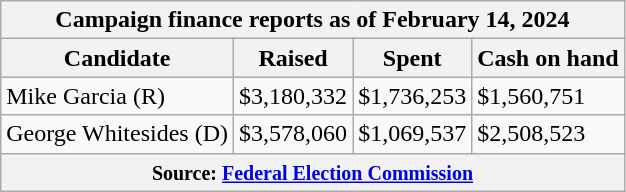<table class="wikitable sortable">
<tr>
<th colspan=4>Campaign finance reports as of February 14, 2024</th>
</tr>
<tr style="text-align:center;">
<th>Candidate</th>
<th>Raised</th>
<th>Spent</th>
<th>Cash on hand</th>
</tr>
<tr>
<td>Mike Garcia (R)</td>
<td>$3,180,332</td>
<td>$1,736,253</td>
<td>$1,560,751</td>
</tr>
<tr>
<td>George Whitesides (D)</td>
<td>$3,578,060</td>
<td>$1,069,537</td>
<td>$2,508,523</td>
</tr>
<tr>
<th colspan="4"><small>Source: <a href='#'>Federal Election Commission</a></small></th>
</tr>
</table>
